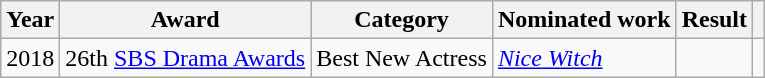<table class="wikitable">
<tr>
<th scope="col">Year</th>
<th>Award</th>
<th scope="col">Category</th>
<th>Nominated work</th>
<th scope="col">Result</th>
<th scope="col" class="unsortable"></th>
</tr>
<tr>
<td>2018</td>
<td>26th <a href='#'>SBS Drama Awards</a></td>
<td>Best New Actress</td>
<td><em><a href='#'>Nice Witch</a></em></td>
<td></td>
<td></td>
</tr>
</table>
